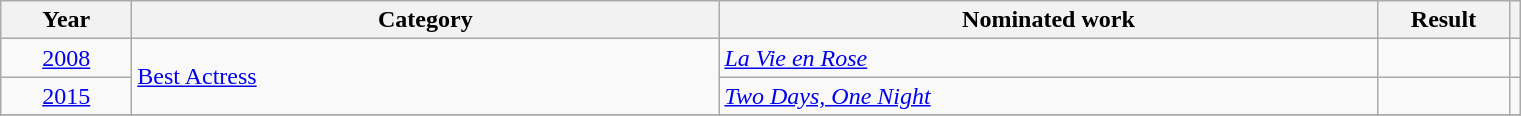<table class=wikitable>
<tr>
<th scope="col" style="width:5em;">Year</th>
<th scope="col" style="width:24em;">Category</th>
<th scope="col" style="width:27em;">Nominated work</th>
<th scope="col" style="width:5em;">Result</th>
<th></th>
</tr>
<tr>
<td style="text-align:center;"><a href='#'>2008</a></td>
<td rowspan=2><a href='#'>Best Actress</a></td>
<td><em><a href='#'>La Vie en Rose</a></em></td>
<td></td>
<td></td>
</tr>
<tr>
<td style="text-align:center;"><a href='#'>2015</a></td>
<td><em><a href='#'>Two Days, One Night</a></em></td>
<td></td>
<td></td>
</tr>
<tr>
</tr>
</table>
